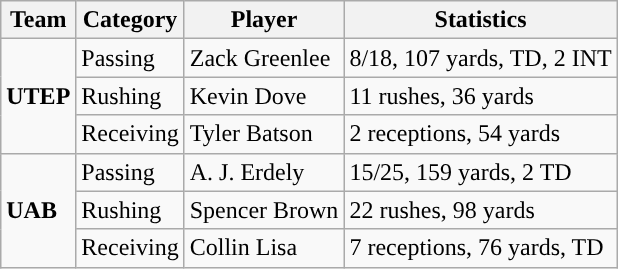<table class="wikitable" style="float: left;">
<tr>
<th>Team</th>
<th>Category</th>
<th>Player</th>
<th>Statistics</th>
</tr>
<tr>
<td rowspan=3><strong>UTEP</strong></td>
<td>Passing</td>
<td>Zack Greenlee</td>
<td>8/18, 107 yards, TD, 2 INT</td>
</tr>
<tr>
<td>Rushing</td>
<td>Kevin Dove</td>
<td>11 rushes, 36 yards</td>
</tr>
<tr>
<td>Receiving</td>
<td>Tyler Batson</td>
<td>2 receptions, 54 yards</td>
</tr>
<tr>
<td rowspan=3><strong>UAB</strong></td>
<td>Passing</td>
<td>A. J. Erdely</td>
<td>15/25, 159 yards, 2 TD</td>
</tr>
<tr>
<td>Rushing</td>
<td>Spencer Brown</td>
<td>22 rushes, 98 yards</td>
</tr>
<tr>
<td>Receiving</td>
<td>Collin Lisa</td>
<td>7 receptions, 76 yards, TD</td>
</tr>
</table>
